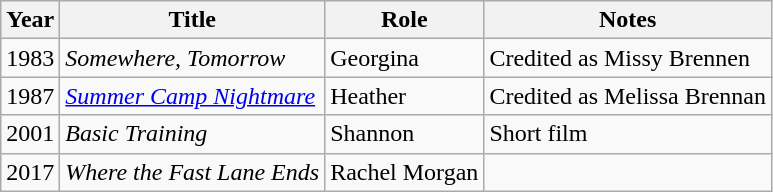<table class="wikitable">
<tr>
<th>Year</th>
<th>Title</th>
<th>Role</th>
<th>Notes</th>
</tr>
<tr>
<td>1983</td>
<td><em>Somewhere, Tomorrow</em></td>
<td>Georgina</td>
<td>Credited as Missy Brennen</td>
</tr>
<tr>
<td>1987</td>
<td><em><a href='#'>Summer Camp Nightmare</a></em></td>
<td>Heather</td>
<td>Credited as Melissa Brennan</td>
</tr>
<tr>
<td>2001</td>
<td><em>Basic Training</em></td>
<td>Shannon</td>
<td>Short film</td>
</tr>
<tr>
<td>2017</td>
<td><em>Where the Fast Lane Ends</em></td>
<td>Rachel Morgan</td>
<td></td>
</tr>
</table>
